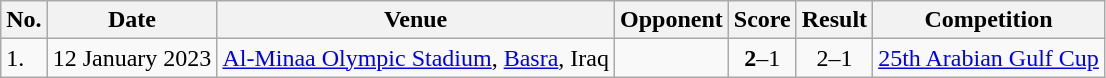<table class="wikitable plainrowheaders sortable">
<tr>
<th>No.</th>
<th>Date</th>
<th>Venue</th>
<th>Opponent</th>
<th>Score</th>
<th>Result</th>
<th>Competition</th>
</tr>
<tr>
<td>1.</td>
<td>12 January 2023</td>
<td><a href='#'>Al-Minaa Olympic Stadium</a>, <a href='#'>Basra</a>, Iraq</td>
<td></td>
<td align=center><strong>2</strong>–1</td>
<td align=center>2–1</td>
<td><a href='#'>25th Arabian Gulf Cup</a></td>
</tr>
</table>
